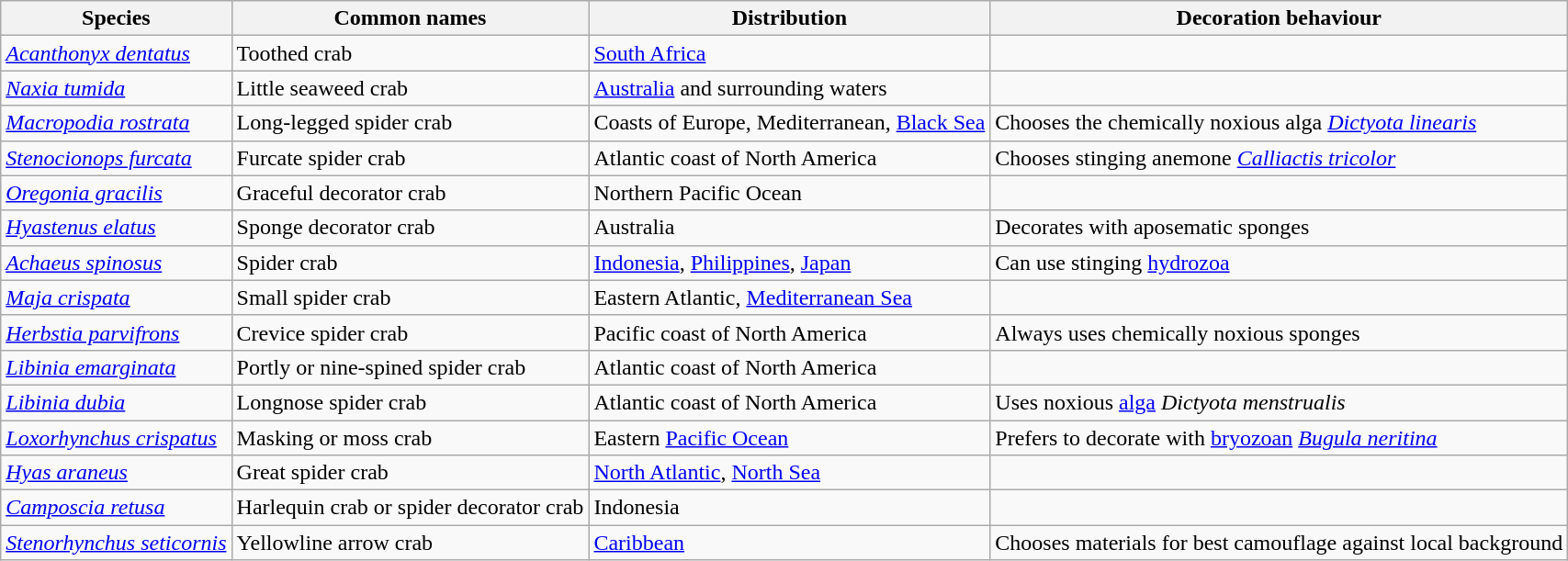<table class="wikitable" border="1">
<tr>
<th>Species</th>
<th>Common names</th>
<th>Distribution</th>
<th>Decoration behaviour</th>
</tr>
<tr>
<td><em><a href='#'>Acanthonyx dentatus</a></em></td>
<td>Toothed crab</td>
<td><a href='#'>South Africa</a></td>
<td></td>
</tr>
<tr>
<td><em><a href='#'>Naxia tumida</a></em></td>
<td>Little seaweed crab</td>
<td><a href='#'>Australia</a> and surrounding waters</td>
<td></td>
</tr>
<tr>
<td><em><a href='#'>Macropodia rostrata</a></em></td>
<td>Long-legged spider crab</td>
<td>Coasts of Europe, Mediterranean, <a href='#'>Black Sea</a></td>
<td>Chooses the chemically noxious alga <em><a href='#'>Dictyota linearis</a></em></td>
</tr>
<tr>
<td><em><a href='#'>Stenocionops furcata</a></em></td>
<td>Furcate spider crab</td>
<td>Atlantic coast of North America</td>
<td>Chooses stinging anemone <em><a href='#'>Calliactis tricolor</a></em></td>
</tr>
<tr>
<td><em><a href='#'>Oregonia gracilis</a></em></td>
<td>Graceful decorator crab</td>
<td>Northern Pacific Ocean</td>
<td></td>
</tr>
<tr>
<td><em><a href='#'>Hyastenus elatus</a></em></td>
<td>Sponge decorator crab</td>
<td>Australia</td>
<td>Decorates with aposematic sponges</td>
</tr>
<tr>
<td><em><a href='#'>Achaeus spinosus</a></em></td>
<td>Spider crab</td>
<td><a href='#'>Indonesia</a>, <a href='#'>Philippines</a>, <a href='#'>Japan</a></td>
<td>Can use stinging <a href='#'>hydrozoa</a></td>
</tr>
<tr>
<td><em><a href='#'>Maja crispata</a></em></td>
<td>Small spider crab</td>
<td>Eastern Atlantic, <a href='#'>Mediterranean Sea</a></td>
<td></td>
</tr>
<tr>
<td><em><a href='#'>Herbstia parvifrons</a></em></td>
<td>Crevice spider crab</td>
<td>Pacific coast of North America</td>
<td>Always uses chemically noxious sponges</td>
</tr>
<tr>
<td><em><a href='#'>Libinia emarginata</a></em></td>
<td>Portly or nine-spined spider crab</td>
<td>Atlantic coast of North America</td>
<td></td>
</tr>
<tr>
<td><em><a href='#'>Libinia dubia</a></em></td>
<td>Longnose spider crab</td>
<td>Atlantic coast of North America</td>
<td>Uses noxious <a href='#'>alga</a> <em>Dictyota menstrualis</em></td>
</tr>
<tr>
<td><em><a href='#'>Loxorhynchus crispatus</a></em></td>
<td>Masking or moss crab</td>
<td>Eastern <a href='#'>Pacific Ocean</a></td>
<td>Prefers to decorate with <a href='#'>bryozoan</a> <em><a href='#'>Bugula neritina</a></em></td>
</tr>
<tr>
<td><em><a href='#'>Hyas araneus</a></em></td>
<td>Great spider crab</td>
<td><a href='#'>North Atlantic</a>, <a href='#'>North Sea</a></td>
<td></td>
</tr>
<tr>
<td><em><a href='#'>Camposcia retusa</a></em></td>
<td>Harlequin crab or spider decorator crab</td>
<td>Indonesia</td>
<td></td>
</tr>
<tr>
<td><em><a href='#'>Stenorhynchus seticornis</a></em></td>
<td>Yellowline arrow crab</td>
<td><a href='#'>Caribbean</a></td>
<td>Chooses materials for best camouflage against local background</td>
</tr>
</table>
